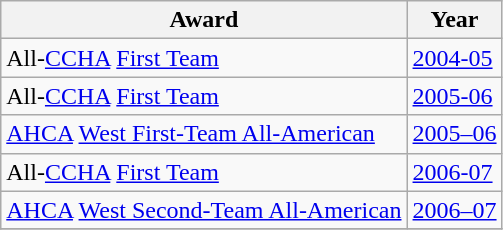<table class="wikitable">
<tr>
<th>Award</th>
<th>Year</th>
</tr>
<tr>
<td>All-<a href='#'>CCHA</a> <a href='#'>First Team</a></td>
<td><a href='#'>2004-05</a></td>
</tr>
<tr>
<td>All-<a href='#'>CCHA</a> <a href='#'>First Team</a></td>
<td><a href='#'>2005-06</a></td>
</tr>
<tr>
<td><a href='#'>AHCA</a> <a href='#'>West First-Team All-American</a></td>
<td><a href='#'>2005–06</a></td>
</tr>
<tr>
<td>All-<a href='#'>CCHA</a> <a href='#'>First Team</a></td>
<td><a href='#'>2006-07</a></td>
</tr>
<tr>
<td><a href='#'>AHCA</a> <a href='#'>West Second-Team All-American</a></td>
<td><a href='#'>2006–07</a></td>
</tr>
<tr>
</tr>
</table>
